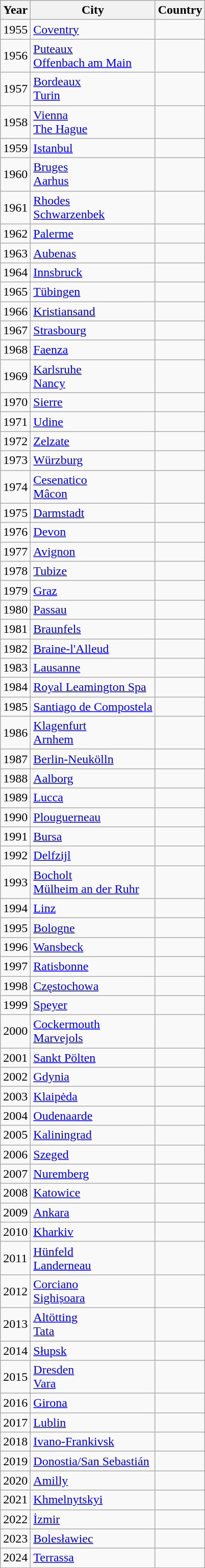<table class="wikitable sortable">
<tr>
<th>Year</th>
<th>City</th>
<th>Country</th>
</tr>
<tr>
<td>1955</td>
<td><a href='#'>Coventry</a></td>
<td></td>
</tr>
<tr>
<td>1956</td>
<td><a href='#'>Puteaux</a> <br> <a href='#'>Offenbach am Main</a></td>
<td> <br> </td>
</tr>
<tr>
<td>1957</td>
<td><a href='#'>Bordeaux</a> <br> <a href='#'>Turin</a></td>
<td> <br> </td>
</tr>
<tr>
<td>1958</td>
<td><a href='#'>Vienna</a> <br> <a href='#'>The Hague</a></td>
<td> <br> </td>
</tr>
<tr>
<td>1959</td>
<td><a href='#'>Istanbul</a></td>
<td></td>
</tr>
<tr>
<td>1960</td>
<td><a href='#'>Bruges</a> <br> <a href='#'>Aarhus</a></td>
<td> <br> </td>
</tr>
<tr>
<td>1961</td>
<td><a href='#'>Rhodes</a> <br> <a href='#'>Schwarzenbek</a></td>
<td> <br> </td>
</tr>
<tr>
<td>1962</td>
<td><a href='#'>Palerme</a></td>
<td></td>
</tr>
<tr>
<td>1963</td>
<td><a href='#'>Aubenas</a></td>
<td></td>
</tr>
<tr>
<td>1964</td>
<td><a href='#'>Innsbruck</a></td>
<td></td>
</tr>
<tr>
<td>1965</td>
<td><a href='#'>Tübingen</a></td>
<td></td>
</tr>
<tr>
<td>1966</td>
<td><a href='#'>Kristiansand</a></td>
<td></td>
</tr>
<tr>
<td>1967</td>
<td><a href='#'>Strasbourg</a></td>
<td></td>
</tr>
<tr>
<td>1968</td>
<td><a href='#'>Faenza</a></td>
<td></td>
</tr>
<tr>
<td>1969</td>
<td><a href='#'>Karlsruhe</a> <br> <a href='#'>Nancy</a></td>
<td><br> </td>
</tr>
<tr>
<td>1970</td>
<td><a href='#'>Sierre</a></td>
<td></td>
</tr>
<tr>
<td>1971</td>
<td><a href='#'>Udine</a></td>
<td></td>
</tr>
<tr>
<td>1972</td>
<td><a href='#'>Zelzate</a></td>
<td></td>
</tr>
<tr>
<td>1973</td>
<td><a href='#'>Würzburg</a></td>
<td></td>
</tr>
<tr>
<td>1974</td>
<td><a href='#'>Cesenatico</a> <br> <a href='#'>Mâcon</a></td>
<td><br> </td>
</tr>
<tr>
<td>1975</td>
<td><a href='#'>Darmstadt</a></td>
<td></td>
</tr>
<tr>
<td>1976</td>
<td><a href='#'>Devon</a></td>
<td></td>
</tr>
<tr>
<td>1977</td>
<td><a href='#'>Avignon</a></td>
<td></td>
</tr>
<tr>
<td>1978</td>
<td><a href='#'>Tubize</a></td>
<td></td>
</tr>
<tr>
<td>1979</td>
<td><a href='#'>Graz</a></td>
<td></td>
</tr>
<tr>
<td>1980</td>
<td><a href='#'>Passau</a></td>
<td></td>
</tr>
<tr>
<td>1981</td>
<td><a href='#'>Braunfels</a></td>
<td></td>
</tr>
<tr>
<td>1982</td>
<td><a href='#'>Braine-l'Alleud</a></td>
<td></td>
</tr>
<tr>
<td>1983</td>
<td><a href='#'>Lausanne</a></td>
<td></td>
</tr>
<tr>
<td>1984</td>
<td><a href='#'>Royal Leamington Spa</a></td>
<td></td>
</tr>
<tr>
<td>1985</td>
<td><a href='#'>Santiago de Compostela</a></td>
<td></td>
</tr>
<tr>
<td>1986</td>
<td><a href='#'>Klagenfurt</a> <br> <a href='#'>Arnhem</a></td>
<td><br> </td>
</tr>
<tr>
<td>1987</td>
<td><a href='#'>Berlin-Neukölln</a></td>
<td></td>
</tr>
<tr>
<td>1988</td>
<td><a href='#'>Aalborg</a></td>
<td></td>
</tr>
<tr>
<td>1989</td>
<td><a href='#'>Lucca</a></td>
<td></td>
</tr>
<tr>
<td>1990</td>
<td><a href='#'>Plouguerneau</a></td>
<td></td>
</tr>
<tr>
<td>1991</td>
<td><a href='#'>Bursa</a></td>
<td></td>
</tr>
<tr>
<td>1992</td>
<td><a href='#'>Delfzijl</a></td>
<td></td>
</tr>
<tr>
<td>1993</td>
<td><a href='#'>Bocholt</a> <br> <a href='#'>Mülheim an der Ruhr</a></td>
<td></td>
</tr>
<tr>
<td>1994</td>
<td><a href='#'>Linz</a></td>
<td></td>
</tr>
<tr>
<td>1995</td>
<td><a href='#'>Bologne</a></td>
<td></td>
</tr>
<tr>
<td>1996</td>
<td><a href='#'>Wansbeck</a></td>
<td></td>
</tr>
<tr>
<td>1997</td>
<td><a href='#'>Ratisbonne</a></td>
<td></td>
</tr>
<tr>
<td>1998</td>
<td><a href='#'>Częstochowa</a></td>
<td></td>
</tr>
<tr>
<td>1999</td>
<td><a href='#'>Speyer</a></td>
<td></td>
</tr>
<tr>
<td>2000</td>
<td><a href='#'>Cockermouth</a> <br> <a href='#'>Marvejols</a></td>
<td> <br> </td>
</tr>
<tr>
<td>2001</td>
<td><a href='#'>Sankt Pölten</a></td>
<td></td>
</tr>
<tr>
<td>2002</td>
<td><a href='#'>Gdynia</a></td>
<td></td>
</tr>
<tr>
<td>2003</td>
<td><a href='#'>Klaipėda</a></td>
<td></td>
</tr>
<tr>
<td>2004</td>
<td><a href='#'>Oudenaarde</a></td>
<td></td>
</tr>
<tr>
<td>2005</td>
<td><a href='#'>Kaliningrad</a></td>
<td></td>
</tr>
<tr>
<td>2006</td>
<td><a href='#'>Szeged</a></td>
<td></td>
</tr>
<tr>
<td>2007</td>
<td><a href='#'>Nuremberg</a></td>
<td></td>
</tr>
<tr>
<td>2008</td>
<td><a href='#'>Katowice</a></td>
<td></td>
</tr>
<tr>
<td>2009</td>
<td><a href='#'>Ankara</a></td>
<td></td>
</tr>
<tr>
<td>2010</td>
<td><a href='#'>Kharkiv</a></td>
<td></td>
</tr>
<tr>
<td>2011</td>
<td><a href='#'>Hünfeld</a> <br> <a href='#'>Landerneau</a></td>
<td><br> </td>
</tr>
<tr>
<td>2012</td>
<td><a href='#'>Corciano</a> <br> <a href='#'>Sighișoara</a></td>
<td><br> </td>
</tr>
<tr>
<td>2013</td>
<td><a href='#'>Altötting</a> <br> <a href='#'>Tata</a></td>
<td><br> </td>
</tr>
<tr>
<td>2014</td>
<td><a href='#'>Słupsk</a></td>
<td></td>
</tr>
<tr>
<td>2015</td>
<td><a href='#'>Dresden</a> <br> <a href='#'>Vara</a></td>
<td><br> </td>
</tr>
<tr>
<td>2016</td>
<td><a href='#'>Girona</a></td>
<td></td>
</tr>
<tr>
<td>2017</td>
<td><a href='#'>Lublin</a></td>
<td></td>
</tr>
<tr>
<td>2018</td>
<td><a href='#'>Ivano-Frankivsk</a></td>
<td></td>
</tr>
<tr>
<td>2019</td>
<td><a href='#'>Donostia/San Sebastián</a></td>
<td></td>
</tr>
<tr>
<td>2020</td>
<td><a href='#'>Amilly</a></td>
<td></td>
</tr>
<tr>
<td>2021</td>
<td><a href='#'>Khmelnytskyi</a></td>
<td></td>
</tr>
<tr>
<td>2022</td>
<td><a href='#'>İzmir</a></td>
<td></td>
</tr>
<tr>
<td>2023</td>
<td><a href='#'>Bolesławiec</a></td>
<td></td>
</tr>
<tr>
<td>2024</td>
<td><a href='#'>Terrassa</a></td>
<td></td>
</tr>
</table>
